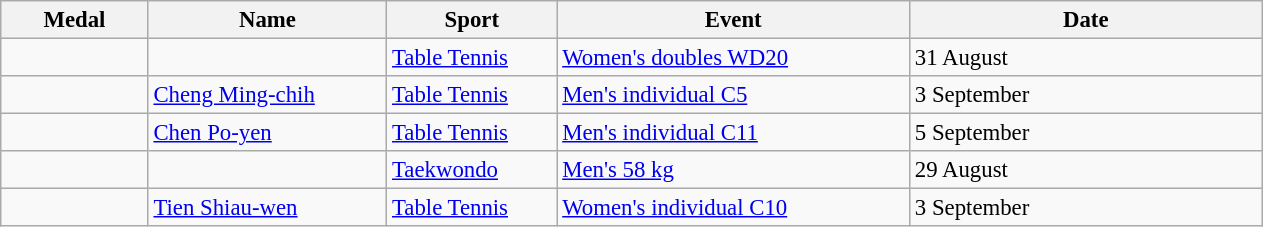<table class = "wikitable sortable" style = "font-size:95%">
<tr>
<th style = "width:6em">Medal</th>
<th style = "width:10em">Name</th>
<th style = "width:7em">Sport</th>
<th style = "width:15em">Event</th>
<th style = "width:15em">Date</th>
</tr>
<tr>
<td></td>
<td> <br> </td>
<td><a href='#'> Table Tennis</a></td>
<td><a href='#'> Women's doubles WD20</a></td>
<td>31 August</td>
</tr>
<tr>
<td></td>
<td><a href='#'>Cheng Ming-chih</a></td>
<td><a href='#'>Table Tennis</a></td>
<td><a href='#'>Men's individual C5</a></td>
<td>3 September</td>
</tr>
<tr>
<td></td>
<td><a href='#'>Chen Po-yen</a></td>
<td><a href='#'> Table Tennis</a></td>
<td><a href='#'>Men's individual C11</a></td>
<td>5 September</td>
</tr>
<tr>
<td></td>
<td></td>
<td><a href='#'> Taekwondo</a></td>
<td><a href='#'>Men's 58 kg</a></td>
<td>29 August</td>
</tr>
<tr>
<td></td>
<td><a href='#'>Tien Shiau-wen</a></td>
<td><a href='#'>Table Tennis</a></td>
<td><a href='#'>Women's individual C10</a></td>
<td>3 September</td>
</tr>
</table>
